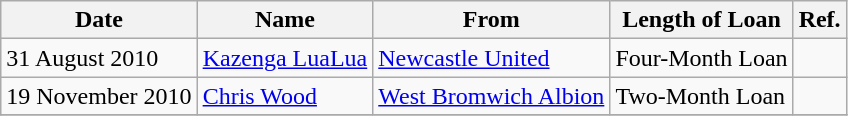<table class="wikitable">
<tr>
<th>Date</th>
<th>Name</th>
<th>From</th>
<th>Length of Loan</th>
<th>Ref.</th>
</tr>
<tr>
<td>31 August 2010</td>
<td><a href='#'>Kazenga LuaLua</a></td>
<td><a href='#'>Newcastle United</a></td>
<td>Four-Month Loan</td>
<td></td>
</tr>
<tr>
<td>19 November 2010</td>
<td><a href='#'>Chris Wood</a></td>
<td><a href='#'>West Bromwich Albion</a></td>
<td>Two-Month Loan</td>
<td></td>
</tr>
<tr>
</tr>
</table>
